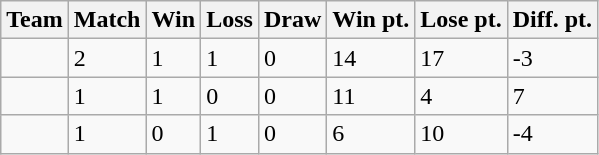<table class="wikitable sortable">
<tr>
<th>Team</th>
<th>Match</th>
<th>Win</th>
<th>Loss</th>
<th>Draw</th>
<th>Win pt.</th>
<th>Lose pt.</th>
<th>Diff. pt.</th>
</tr>
<tr>
<td></td>
<td>2</td>
<td>1</td>
<td>1</td>
<td>0</td>
<td>14</td>
<td>17</td>
<td>-3</td>
</tr>
<tr>
<td></td>
<td>1</td>
<td>1</td>
<td>0</td>
<td>0</td>
<td>11</td>
<td>4</td>
<td>7</td>
</tr>
<tr>
<td></td>
<td>1</td>
<td>0</td>
<td>1</td>
<td>0</td>
<td>6</td>
<td>10</td>
<td>-4</td>
</tr>
</table>
